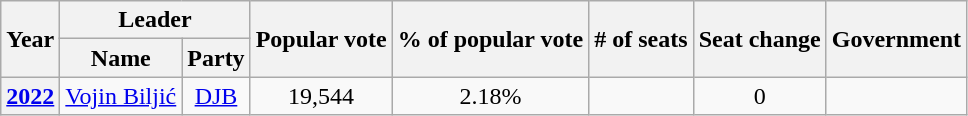<table class="wikitable" style="text-align:center">
<tr>
<th rowspan="2">Year</th>
<th colspan="2">Leader</th>
<th rowspan="2">Popular vote</th>
<th rowspan="2">% of popular vote</th>
<th rowspan="2"># of seats</th>
<th rowspan="2">Seat change</th>
<th rowspan="2">Government</th>
</tr>
<tr>
<th>Name</th>
<th>Party</th>
</tr>
<tr>
<th><a href='#'>2022</a></th>
<td><a href='#'>Vojin Biljić</a></td>
<td><a href='#'>DJB</a></td>
<td>19,544</td>
<td>2.18%</td>
<td></td>
<td> 0</td>
<td></td>
</tr>
</table>
